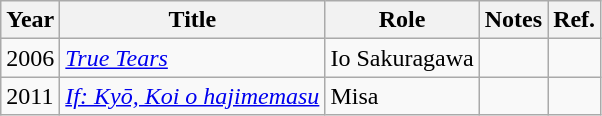<table class="wikitable">
<tr>
<th>Year</th>
<th>Title</th>
<th>Role</th>
<th>Notes</th>
<th>Ref.</th>
</tr>
<tr>
<td>2006</td>
<td><em><a href='#'>True Tears</a></em></td>
<td>Io Sakuragawa</td>
<td></td>
<td></td>
</tr>
<tr>
<td>2011</td>
<td><em><a href='#'>If: Kyō, Koi o hajimemasu</a></em></td>
<td>Misa</td>
<td></td>
<td></td>
</tr>
</table>
